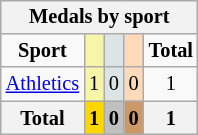<table class="wikitable" style="font-size:85%; float:right;">
<tr style="background:#efefef;">
<th colspan=7><strong>Medals by sport</strong></th>
</tr>
<tr align=center>
<td><strong>Sport</strong></td>
<td style="background:#f7f6a8;"></td>
<td style="background:#dce5e5;"></td>
<td style="background:#ffdab9;"></td>
<td><strong>Total</strong></td>
</tr>
<tr align=center>
<td><a href='#'>Athletics</a></td>
<td style="background:#f7f6a8;">1</td>
<td style="background:#dce5e5;">0</td>
<td style="background:#ffdab9;">0</td>
<td>1</td>
</tr>
<tr align=center>
<th><strong>Total</strong></th>
<th style="background:gold;"><strong>1</strong></th>
<th style="background:silver;"><strong>0</strong></th>
<th style="background:#c96;"><strong>0</strong></th>
<th><strong>1</strong></th>
</tr>
</table>
